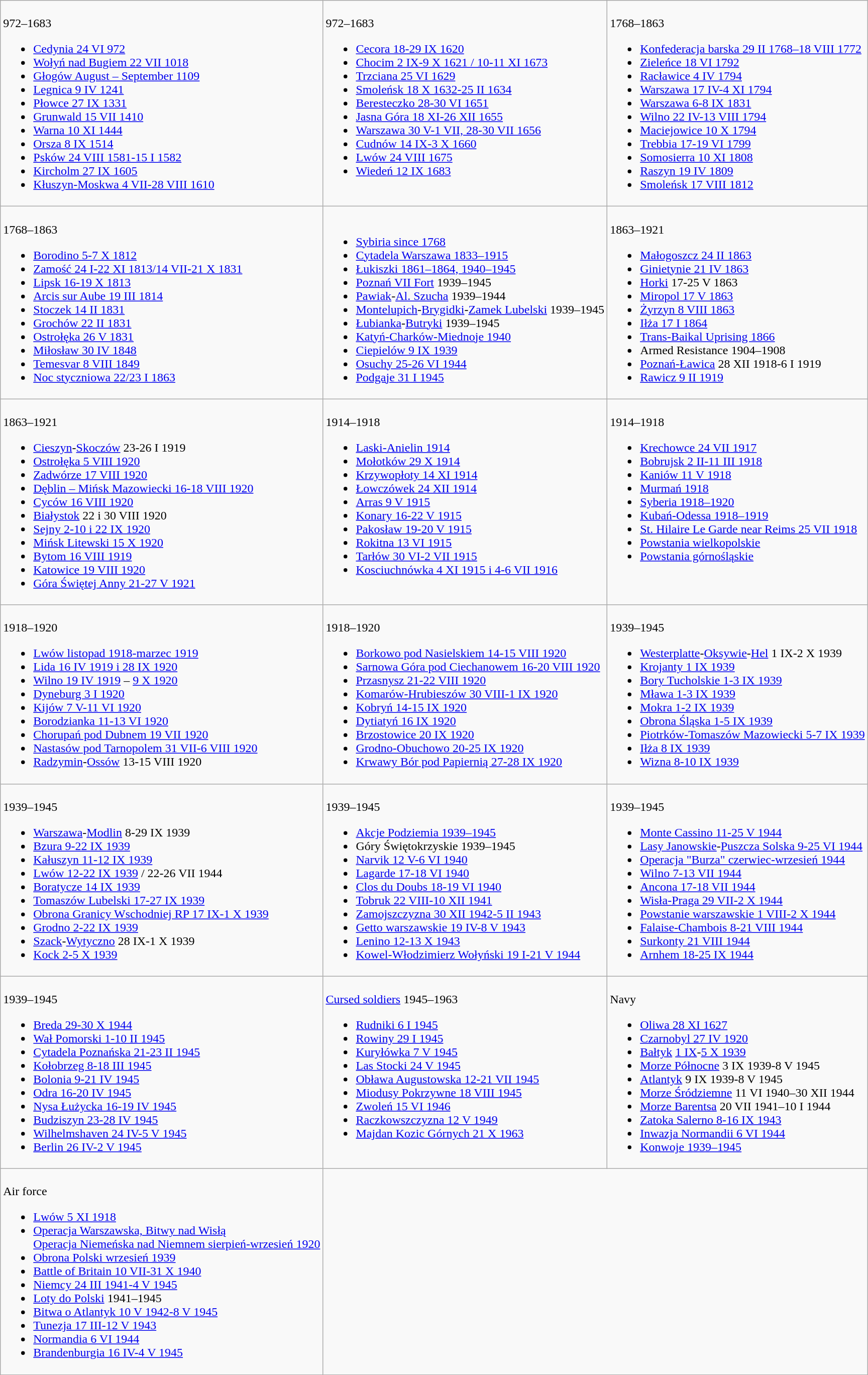<table class="wikitable">
<tr>
<td align="left" valign="top"><br>972–1683<ul><li><a href='#'>Cedynia 24 VI 972</a></li><li><a href='#'>Wołyń nad Bugiem 22 VII 1018</a></li><li><a href='#'>Głogów August – September 1109</a></li><li><a href='#'>Legnica 9 IV 1241</a></li><li><a href='#'>Płowce 27 IX 1331</a></li><li><a href='#'>Grunwald 15 VII 1410</a></li><li><a href='#'>Warna 10 XI 1444</a></li><li><a href='#'>Orsza 8 IX 1514</a></li><li><a href='#'>Psków 24 VIII 1581-15 I 1582</a></li><li><a href='#'>Kircholm 27 IX 1605</a></li><li><a href='#'>Kłuszyn-Moskwa 4 VII-28 VIII 1610</a></li></ul></td>
<td align="left" valign="top"><br>972–1683<ul><li><a href='#'>Cecora 18-29 IX 1620</a></li><li><a href='#'>Chocim 2 IX-9 X 1621 / 10-11 XI 1673</a></li><li><a href='#'>Trzciana 25 VI 1629</a></li><li><a href='#'>Smoleńsk 18 X 1632-25 II 1634</a></li><li><a href='#'>Beresteczko 28-30 VI 1651</a></li><li><a href='#'>Jasna Góra 18 XI-26 XII 1655</a></li><li><a href='#'>Warszawa 30 V-1 VII, 28-30 VII 1656</a></li><li><a href='#'>Cudnów 14 IX-3 X 1660</a></li><li><a href='#'>Lwów 24 VIII 1675</a></li><li><a href='#'>Wiedeń 12 IX 1683</a></li></ul></td>
<td align="left" valign="top"><br>1768–1863<ul><li><a href='#'>Konfederacja barska 29 II 1768–18 VIII 1772</a></li><li><a href='#'>Zieleńce 18 VI 1792</a></li><li><a href='#'>Racławice 4 IV 1794</a></li><li><a href='#'>Warszawa 17 IV-4 XI 1794</a></li><li><a href='#'>Warszawa 6-8 IX 1831</a></li><li><a href='#'>Wilno 22 IV-13 VIII 1794</a></li><li><a href='#'>Maciejowice 10 X 1794</a></li><li><a href='#'>Trebbia 17-19 VI 1799</a></li><li><a href='#'>Somosierra 10 XI 1808</a></li><li><a href='#'>Raszyn 19 IV 1809</a></li><li><a href='#'>Smoleńsk 17 VIII 1812</a></li></ul></td>
</tr>
<tr>
<td align="left" valign="top"><br>1768–1863<ul><li><a href='#'>Borodino 5-7 X 1812</a></li><li><a href='#'>Zamość 24 I-22 XI 1813/14 VII-21 X 1831</a></li><li><a href='#'>Lipsk 16-19 X 1813</a></li><li><a href='#'>Arcis sur Aube 19 III 1814</a></li><li><a href='#'>Stoczek 14 II 1831</a></li><li><a href='#'>Grochów 22 II 1831</a></li><li><a href='#'>Ostrołęka 26 V 1831</a></li><li><a href='#'>Miłosław 30 IV 1848</a></li><li><a href='#'>Temesvar 8 VIII 1849</a></li><li><a href='#'>Noc styczniowa 22/23 I 1863</a></li></ul></td>
<td align="left" valign="top"><br><ul><li><a href='#'>Sybiria since 1768</a></li><li><a href='#'>Cytadela Warszawa 1833–1915</a></li><li><a href='#'>Łukiszki 1861–1864, 1940–1945</a></li><li><a href='#'>Poznań VII Fort</a> 1939–1945</li><li><a href='#'>Pawiak</a>-<a href='#'>Al. Szucha</a> 1939–1944</li><li><a href='#'>Montelupich</a>-<a href='#'>Brygidki</a>-<a href='#'>Zamek Lubelski</a> 1939–1945</li><li><a href='#'>Łubianka</a>-<a href='#'>Butryki</a> 1939–1945</li><li><a href='#'>Katyń-Charków-Miednoje 1940</a></li><li><a href='#'>Ciepielów 9 IX 1939</a></li><li><a href='#'>Osuchy 25-26 VI 1944</a></li><li><a href='#'>Podgaje 31 I 1945</a></li></ul></td>
<td align="left" valign="top"><br>1863–1921<ul><li><a href='#'>Małogoszcz 24 II 1863</a></li><li><a href='#'>Ginietynie 21 IV 1863</a></li><li><a href='#'>Horki</a> 17-25 V 1863</li><li><a href='#'>Miropol 17 V 1863</a></li><li><a href='#'>Żyrzyn 8 VIII 1863</a></li><li><a href='#'>Iłża 17 I 1864</a></li><li><a href='#'>Trans-Baikal Uprising 1866</a></li><li>Armed Resistance 1904–1908</li><li><a href='#'>Poznań-Ławica</a> 28 XII 1918-6 I 1919</li><li><a href='#'>Rawicz 9 II 1919</a></li></ul></td>
</tr>
<tr>
<td align="left" valign="top"><br>1863–1921<ul><li><a href='#'>Cieszyn</a>-<a href='#'>Skoczów</a> 23-26 I 1919</li><li><a href='#'>Ostrołęka 5 VIII 1920</a></li><li><a href='#'>Zadwórze 17 VIII 1920</a></li><li><a href='#'>Dęblin – Mińsk Mazowiecki 16-18 VIII 1920</a></li><li><a href='#'>Cyców 16 VIII 1920</a></li><li><a href='#'>Białystok</a> 22 i 30 VIII 1920</li><li><a href='#'>Sejny 2-10 i 22 IX 1920</a></li><li><a href='#'>Mińsk Litewski 15 X 1920</a></li><li><a href='#'>Bytom 16 VIII 1919</a></li><li><a href='#'>Katowice 19 VIII 1920</a></li><li><a href='#'>Góra Świętej Anny 21-27 V 1921</a></li></ul></td>
<td align="left" valign="top"><br>1914–1918<ul><li><a href='#'>Laski-Anielin 1914</a></li><li><a href='#'>Mołotków 29 X 1914</a></li><li><a href='#'>Krzywopłoty 14 XI 1914</a></li><li><a href='#'>Łowczówek 24 XII 1914</a></li><li><a href='#'>Arras 9 V 1915</a></li><li><a href='#'>Konary 16-22 V 1915</a></li><li><a href='#'>Pakosław 19-20 V 1915</a></li><li><a href='#'>Rokitna 13 VI 1915</a></li><li><a href='#'>Tarłów 30 VI-2 VII 1915</a></li><li><a href='#'>Kosciuchnówka 4 XI 1915 i 4-6 VII 1916</a></li></ul></td>
<td align="left" valign="top"><br>1914–1918<ul><li><a href='#'>Krechowce 24 VII 1917</a></li><li><a href='#'>Bobrujsk 2 II-11 III 1918</a></li><li><a href='#'>Kaniów 11 V 1918</a></li><li><a href='#'>Murmań 1918</a></li><li><a href='#'>Syberia 1918–1920</a></li><li><a href='#'>Kubań-Odessa 1918–1919</a></li><li><a href='#'>St. Hilaire Le Garde near Reims 25 VII 1918</a></li><li><a href='#'>Powstania wielkopolskie</a></li><li><a href='#'>Powstania górnośląskie</a></li></ul></td>
</tr>
<tr>
<td align="left" valign="top"><br>1918–1920<ul><li><a href='#'>Lwów listopad 1918-marzec 1919</a></li><li><a href='#'>Lida 16 IV 1919 i 28 IX 1920</a></li><li><a href='#'>Wilno 19 IV 1919</a> – <a href='#'>9 X 1920</a></li><li><a href='#'>Dyneburg 3 I 1920</a></li><li><a href='#'>Kijów 7 V-11 VI 1920</a></li><li><a href='#'>Borodzianka 11-13 VI 1920</a></li><li><a href='#'>Chorupań pod Dubnem 19 VII 1920</a></li><li><a href='#'>Nastasów pod Tarnopolem 31 VII-6 VIII 1920</a></li><li><a href='#'>Radzymin</a>-<a href='#'>Ossów</a> 13-15 VIII 1920</li></ul></td>
<td align="left" valign="top"><br>1918–1920<ul><li><a href='#'>Borkowo pod Nasielskiem 14-15 VIII 1920</a></li><li><a href='#'>Sarnowa Góra pod Ciechanowem 16-20 VIII 1920</a></li><li><a href='#'>Przasnysz 21-22 VIII 1920</a></li><li><a href='#'>Komarów-Hrubieszów 30 VIII-1 IX 1920</a></li><li><a href='#'>Kobryń 14-15 IX 1920</a></li><li><a href='#'>Dytiatyń 16 IX 1920</a></li><li><a href='#'>Brzostowice 20 IX 1920</a></li><li><a href='#'>Grodno-Obuchowo 20-25 IX 1920</a></li><li><a href='#'>Krwawy Bór pod Papiernią 27-28 IX 1920</a></li></ul></td>
<td align="left" valign="top"><br>1939–1945<ul><li><a href='#'>Westerplatte</a>-<a href='#'>Oksywie</a>-<a href='#'>Hel</a> 1 IX-2 X 1939</li><li><a href='#'>Krojanty 1 IX 1939</a></li><li><a href='#'>Bory Tucholskie 1-3 IX 1939</a></li><li><a href='#'>Mława 1-3 IX 1939</a></li><li><a href='#'>Mokra 1-2 IX 1939</a></li><li><a href='#'>Obrona Śląska 1-5 IX 1939</a></li><li><a href='#'>Piotrków-Tomaszów Mazowiecki 5-7 IX 1939</a></li><li><a href='#'>Iłża 8 IX 1939</a></li><li><a href='#'>Wizna 8-10 IX 1939</a></li></ul></td>
</tr>
<tr>
<td align="left" valign="top"><br>1939–1945<ul><li><a href='#'>Warszawa</a>-<a href='#'>Modlin</a> 8-29 IX 1939</li><li><a href='#'>Bzura 9-22 IX 1939</a></li><li><a href='#'>Kałuszyn 11-12 IX 1939</a></li><li><a href='#'>Lwów 12-22 IX 1939</a> / 22-26 VII 1944</li><li><a href='#'>Boratycze 14 IX 1939</a></li><li><a href='#'>Tomaszów Lubelski 17-27 IX 1939</a></li><li><a href='#'>Obrona Granicy Wschodniej RP 17 IX-1 X 1939</a></li><li><a href='#'>Grodno 2-22 IX 1939</a></li><li><a href='#'>Szack</a>-<a href='#'>Wytyczno</a> 28 IX-1 X 1939</li><li><a href='#'>Kock 2-5 X 1939</a></li></ul></td>
<td align="left" valign="top"><br>1939–1945<ul><li><a href='#'>Akcje Podziemia 1939–1945</a></li><li>Góry Świętokrzyskie 1939–1945</li><li><a href='#'>Narvik 12 V-6 VI 1940</a></li><li><a href='#'>Lagarde 17-18 VI 1940</a></li><li><a href='#'>Clos du Doubs 18-19 VI 1940</a></li><li><a href='#'>Tobruk 22 VIII-10 XII 1941</a></li><li><a href='#'>Zamojszczyzna 30 XII 1942-5 II 1943</a></li><li><a href='#'>Getto warszawskie 19 IV-8 V 1943</a></li><li><a href='#'>Lenino 12-13 X 1943</a></li><li><a href='#'>Kowel-Włodzimierz Wołyński 19 I-21 V 1944</a></li></ul></td>
<td align="left" valign="top"><br>1939–1945<ul><li><a href='#'>Monte Cassino 11-25 V 1944</a></li><li><a href='#'>Lasy Janowskie</a>-<a href='#'>Puszcza Solska 9-25 VI 1944</a></li><li><a href='#'>Operacja "Burza" czerwiec-wrzesień 1944</a></li><li><a href='#'>Wilno 7-13 VII 1944</a></li><li><a href='#'>Ancona 17-18 VII 1944</a></li><li><a href='#'>Wisła-Praga 29 VII-2 X 1944</a></li><li><a href='#'>Powstanie warszawskie 1 VIII-2 X 1944</a></li><li><a href='#'>Falaise-Chambois 8-21 VIII 1944</a></li><li><a href='#'>Surkonty 21 VIII 1944</a></li><li><a href='#'>Arnhem 18-25 IX 1944</a></li></ul></td>
</tr>
<tr>
<td align="left" valign="top"><br>1939–1945<ul><li><a href='#'>Breda 29-30 X 1944</a></li><li><a href='#'>Wał Pomorski 1-10 II 1945</a></li><li><a href='#'>Cytadela Poznańska 21-23 II 1945</a></li><li><a href='#'>Kołobrzeg 8-18 III 1945</a></li><li><a href='#'>Bolonia 9-21 IV 1945</a></li><li><a href='#'>Odra 16-20 IV 1945</a></li><li><a href='#'>Nysa Łużycka 16-19 IV 1945</a></li><li><a href='#'>Budziszyn 23-28 IV 1945</a></li><li><a href='#'>Wilhelmshaven 24 IV-5 V 1945</a></li><li><a href='#'>Berlin 26 IV-2 V 1945</a></li></ul></td>
<td align="left" valign="top"><br><a href='#'>Cursed soldiers</a> 1945–1963<ul><li><a href='#'>Rudniki 6 I 1945</a></li><li><a href='#'>Rowiny 29 I 1945</a></li><li><a href='#'>Kuryłówka 7 V 1945</a></li><li><a href='#'>Las Stocki 24 V 1945</a></li><li><a href='#'>Obława Augustowska 12-21 VII 1945</a></li><li><a href='#'>Miodusy Pokrzywne 18 VIII 1945</a></li><li><a href='#'>Zwoleń 15 VI 1946</a></li><li><a href='#'>Raczkowszczyzna 12 V 1949</a></li><li><a href='#'>Majdan Kozic Górnych 21 X 1963</a></li></ul></td>
<td align="left" valign="top"><br>Navy<ul><li><a href='#'>Oliwa 28 XI 1627</a></li><li><a href='#'>Czarnobyl 27 IV 1920</a></li><li><a href='#'>Bałtyk</a> <a href='#'>1 IX</a>-<a href='#'>5 X 1939</a></li><li><a href='#'>Morze Północne</a> 3 IX 1939-8 V 1945</li><li><a href='#'>Atlantyk</a> 9 IX 1939-8 V 1945</li><li><a href='#'>Morze Śródziemne</a> 11 VI 1940–30 XII 1944</li><li><a href='#'>Morze Barentsa</a> 20 VII 1941–10 I 1944</li><li><a href='#'>Zatoka Salerno 8-16 IX 1943</a></li><li><a href='#'>Inwazja Normandii 6 VI 1944</a></li><li><a href='#'>Konwoje 1939–1945</a></li></ul></td>
</tr>
<tr>
<td align="left" valign="top"><br>Air force<ul><li><a href='#'>Lwów 5 XI 1918</a></li><li><a href='#'>Operacja Warszawska, Bitwy nad Wisłą</a><br><a href='#'>Operacja Niemeńska nad Niemnem sierpień-wrzesień 1920</a></li><li><a href='#'>Obrona Polski wrzesień 1939</a></li><li><a href='#'>Battle of Britain 10 VII-31 X 1940</a></li><li><a href='#'>Niemcy 24 III 1941-4 V 1945</a></li><li><a href='#'>Loty do Polski</a> 1941–1945</li><li><a href='#'>Bitwa o Atlantyk 10 V 1942-8 V 1945</a></li><li><a href='#'>Tunezja 17 III-12 V 1943</a></li><li><a href='#'>Normandia 6 VI 1944</a></li><li><a href='#'>Brandenburgia 16 IV-4 V 1945</a></li></ul></td>
</tr>
</table>
